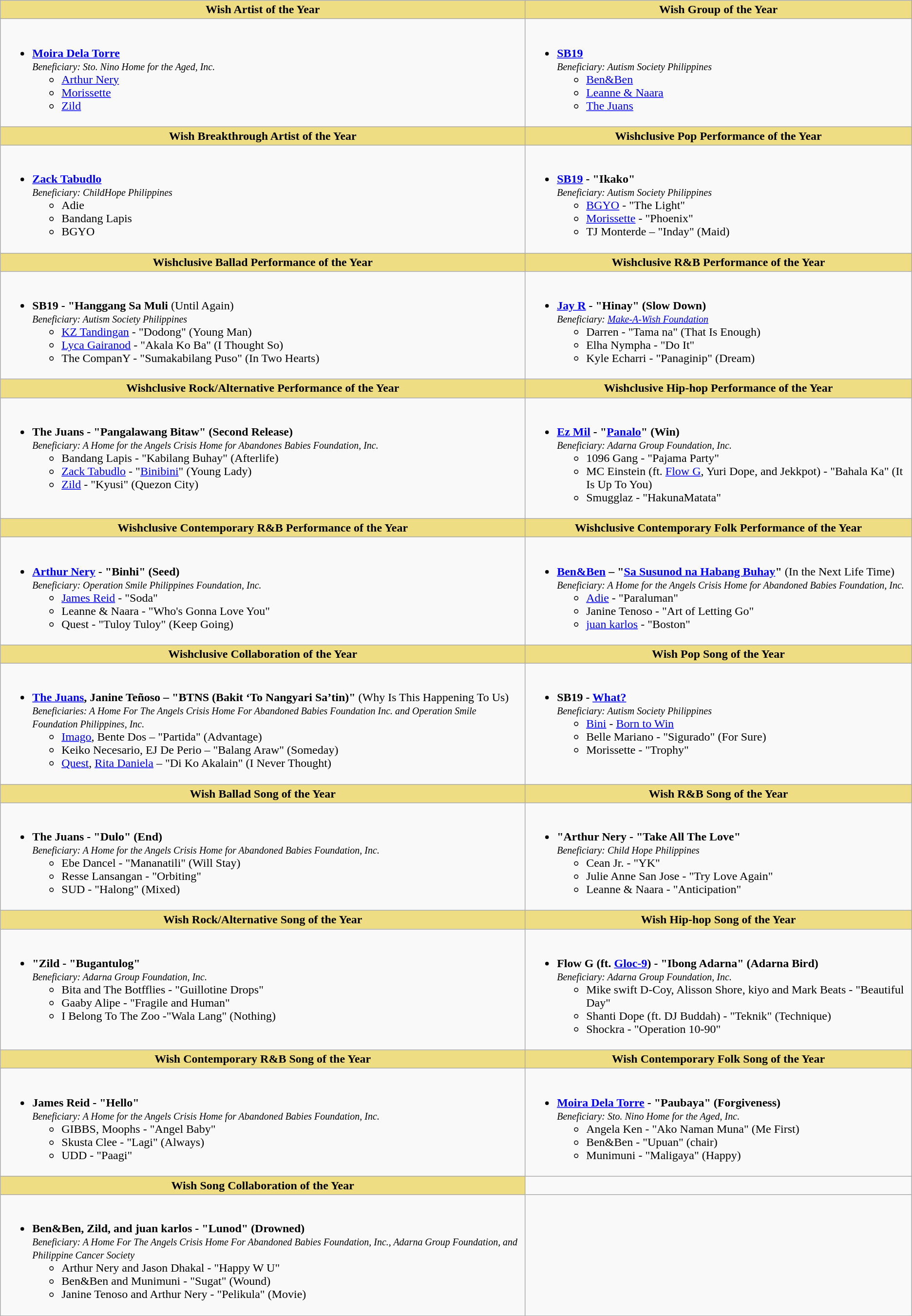<table class="wikitable" style="width=100%;">
<tr>
<th style="background:#EEDD82; width=;" ! 50%">Wish Artist of the Year</th>
<th ! style="background:#EEDD82; width=;"50%">Wish Group of the Year</th>
</tr>
<tr>
<td valign="top"><br><ul><li><strong><a href='#'>Moira Dela Torre</a></strong><br><small><em>Beneficiary: Sto. Nino Home for the Aged, Inc.</em></small><ul><li><a href='#'>Arthur Nery</a></li><li><a href='#'>Morissette</a></li><li><a href='#'>Zild</a></li></ul></li></ul></td>
<td valign="top"><br><ul><li><strong><a href='#'>SB19</a></strong> <br><small><em>Beneficiary: Autism Society Philippines</em></small><ul><li><a href='#'>Ben&Ben</a></li><li><a href='#'>Leanne & Naara</a></li><li><a href='#'>The Juans</a></li></ul></li></ul></td>
</tr>
<tr>
<th ! style="background:#EEDD82; width=;"50%">Wish Breakthrough Artist of the Year</th>
<th ! style="background:#EEDD82; width=;"50%">Wishclusive Pop Performance of the Year</th>
</tr>
<tr>
<td valign="top"><br><ul><li><strong><a href='#'>Zack Tabudlo</a></strong> <br><small><em>Beneficiary: ChildHope Philippines</em></small><ul><li>Adie</li><li>Bandang Lapis</li><li>BGYO</li></ul></li></ul></td>
<td valign="top"><br><ul><li><strong><a href='#'>SB19</a> - "Ikako" </strong> <br><small><em>Beneficiary: Autism Society Philippines</em></small><ul><li><a href='#'>BGYO</a> - "The Light"</li><li><a href='#'>Morissette</a> - "Phoenix"</li><li>TJ Monterde – "Inday" (Maid)</li></ul></li></ul></td>
</tr>
<tr>
<th ! style="background:#EEDD82; width=;"50%">Wishclusive Ballad Performance of the Year</th>
<th ! style="background:#EEDD82; width=;"50%">Wishclusive R&B Performance of the Year</th>
</tr>
<tr>
<td valign="top"><br><ul><li><strong>SB19 - "Hanggang Sa Muli </strong> (Until Again) <br><small><em>Beneficiary: Autism Society Philippines</em></small><ul><li><a href='#'>KZ Tandingan</a> - "Dodong" (Young Man)</li><li><a href='#'>Lyca Gairanod</a> - "Akala Ko Ba" (I Thought So)</li><li>The CompanY - "Sumakabilang Puso" (In Two Hearts)</li></ul></li></ul></td>
<td valign="top"><br><ul><li><strong><a href='#'>Jay R</a> - "Hinay" (Slow Down)</strong> <br><small><em>Beneficiary: <a href='#'>Make-A-Wish Foundation</a></em></small><ul><li>Darren - "Tama na" (That Is Enough)</li><li>Elha Nympha - "Do It"</li><li>Kyle Echarri - "Panaginip" (Dream)</li></ul></li></ul></td>
</tr>
<tr>
<th ! style="background:#EEDD82; width=;"50%">Wishclusive Rock/Alternative Performance of the Year</th>
<th ! style="background:#EEDD82; width=;"50%">Wishclusive Hip-hop Performance of the Year</th>
</tr>
<tr>
<td valign="top"><br><ul><li><strong>The Juans - "Pangalawang Bitaw" (Second Release)</strong> <br><small><em>Beneficiary: A Home for the Angels Crisis Home for Abandones Babies Foundation, Inc.</em></small><ul><li>Bandang Lapis - "Kabilang Buhay" (Afterlife)</li><li><a href='#'>Zack Tabudlo</a> - "<a href='#'>Binibini</a>" (Young Lady)</li><li><a href='#'>Zild</a> - "Kyusi" (Quezon City)</li></ul></li></ul></td>
<td valign="top"><br><ul><li><strong><a href='#'>Ez Mil</a> - "<a href='#'>Panalo</a>" (Win) </strong> <br><small><em>Beneficiary: Adarna Group Foundation, Inc.</em></small><ul><li>1096 Gang - "Pajama Party"</li><li>MC Einstein (ft. <a href='#'>Flow G</a>, Yuri Dope, and Jekkpot) - "Bahala Ka" (It Is Up To You)</li><li>Smugglaz - "HakunaMatata"</li></ul></li></ul></td>
</tr>
<tr>
<th ! style="background:#EEDD82; width=;"50%">Wishclusive Contemporary R&B Performance of the Year</th>
<th ! style="background:#EEDD82; width=;"50%">Wishclusive Contemporary Folk Performance of the Year</th>
</tr>
<tr>
<td valign="top"><br><ul><li><strong><a href='#'>Arthur Nery</a> - "Binhi" (Seed)</strong> <br><small><em>Beneficiary: Operation Smile Philippines Foundation, Inc. </em></small><ul><li><a href='#'>James Reid</a> - "Soda"</li><li>Leanne & Naara - "Who's Gonna Love You"</li><li>Quest - "Tuloy Tuloy" (Keep Going)</li></ul></li></ul></td>
<td valign="top"><br><ul><li><strong><a href='#'>Ben&Ben</a> – "<a href='#'>Sa Susunod na Habang Buhay</a>"</strong> (In the Next Life Time) <br><small><em>Beneficiary: A Home for the Angels Crisis Home for Abandoned Babies Foundation, Inc.</em></small><ul><li><a href='#'>Adie</a> - "Paraluman"</li><li>Janine Tenoso - "Art of Letting Go"</li><li><a href='#'>juan karlos</a> - "Boston"</li></ul></li></ul></td>
</tr>
<tr>
<th ! style="background:#EEDD82; width=;"50%">Wishclusive Collaboration of the Year</th>
<th ! style="background:#EEDD82; width=;"50%">Wish Pop Song of the Year</th>
</tr>
<tr>
<td valign="top"><br><ul><li><strong><a href='#'>The Juans</a>, Janine Teñoso – "BTNS (Bakit ‘To Nangyari Sa’tin)"</strong> (Why Is  This Happening To Us) <br><small><em>Beneficiaries: A Home For The Angels Crisis Home For Abandoned Babies Foundation Inc. and Operation Smile Foundation Philippines, Inc.</em></small><ul><li><a href='#'>Imago</a>, Bente Dos – "Partida" (Advantage)</li><li>Keiko Necesario, EJ De Perio  – "Balang Araw" (Someday)</li><li><a href='#'>Quest</a>, <a href='#'>Rita Daniela</a> – "Di Ko Akalain" (I Never Thought)</li></ul></li></ul></td>
<td valign="top"><br><ul><li><strong> SB19 - <a href='#'>What?</a> </strong> <br><small><em>Beneficiary: Autism Society Philippines</em></small><ul><li><a href='#'>Bini</a> - <a href='#'>Born to Win</a></li><li>Belle Mariano - "Sigurado" (For Sure)</li><li>Morissette - "Trophy"</li></ul></li></ul></td>
</tr>
<tr>
<th ! style="background:#EEDD82; width=;"50%">Wish Ballad Song of the Year</th>
<th ! style="background:#EEDD82; width=;"50%">Wish R&B Song of the Year</th>
</tr>
<tr>
<td valign="top"><br><ul><li><strong>The Juans - "Dulo" (End)</strong> <br><small><em>Beneficiary: A Home for the Angels Crisis Home for Abandoned Babies Foundation, Inc.</em></small><ul><li>Ebe Dancel - "Mananatili" (Will Stay)</li><li>Resse Lansangan - "Orbiting"</li><li>SUD - "Halong" (Mixed)</li></ul></li></ul></td>
<td valign="top"><br><ul><li><strong>"Arthur Nery - "Take All The Love"</strong> <br><small><em>Beneficiary: Child Hope Philippines</em></small><ul><li>Cean Jr. - "YK"</li><li>Julie Anne San Jose - "Try Love Again"</li><li>Leanne & Naara - "Anticipation"</li></ul></li></ul></td>
</tr>
<tr>
<th ! style="background:#EEDD82; width=;"50%">Wish Rock/Alternative Song of the Year</th>
<th ! style="background:#EEDD82; width=;"50%">Wish Hip-hop Song of the Year</th>
</tr>
<tr>
<td valign="top"><br><ul><li><strong>"Zild - "Bugantulog"</strong> <br><small><em>Beneficiary: Adarna Group Foundation, Inc.</em></small><ul><li>Bita and The Botfflies - "Guillotine Drops"</li><li>Gaaby Alipe - "Fragile and Human"</li><li>I Belong To The Zoo -"Wala Lang" (Nothing)</li></ul></li></ul></td>
<td valign="top"><br><ul><li><strong>Flow G (ft. <a href='#'>Gloc-9</a>) - "Ibong Adarna" (Adarna Bird) </strong> <br><small><em>Beneficiary: Adarna Group Foundation, Inc. </em></small><ul><li>Mike swift D-Coy, Alisson Shore, kiyo and Mark Beats - "Beautiful Day"</li><li>Shanti Dope (ft. DJ Buddah) - "Teknik" (Technique)</li><li>Shockra - "Operation 10-90"</li></ul></li></ul></td>
</tr>
<tr>
<th ! style="background:#EEDD82; width=;"50%">Wish Contemporary R&B Song of the Year</th>
<th ! style="background:#EEDD82; width=;"50%">Wish Contemporary Folk Song of the Year</th>
</tr>
<tr>
<td valign="top"><br><ul><li><strong>James Reid - "Hello"</strong><br><small><em>Beneficiary: A Home for the Angels Crisis Home for Abandoned Babies Foundation, Inc.</em></small><ul><li>GIBBS, Moophs - "Angel Baby"</li><li>Skusta Clee - "Lagi" (Always)</li><li>UDD - "Paagi"</li></ul></li></ul></td>
<td valign="top"><br><ul><li><strong><a href='#'>Moira Dela Torre</a></strong> <strong>-</strong> <strong>"Paubaya" (Forgiveness)</strong><br><small><em>Beneficiary: Sto. Nino Home for the Aged, Inc.</em></small><ul><li>Angela Ken - "Ako Naman Muna" (Me First)</li><li>Ben&Ben - "Upuan" (chair)</li><li>Munimuni - "Maligaya" (Happy)</li></ul></li></ul></td>
</tr>
<tr>
<th ! style="background:#EEDD82; width=;"50%">Wish Song Collaboration of the Year</th>
<td></td>
</tr>
<tr>
<td valign="top"><br><ul><li><strong>Ben&Ben, Zild, and juan karlos - "Lunod" (Drowned)</strong><br><small><em>Beneficiary: A Home For The Angels Crisis Home For Abandoned Babies Foundation, Inc., Adarna Group Foundation, and Philippine Cancer Society</em></small><ul><li>Arthur Nery and Jason Dhakal - "Happy W U"</li><li>Ben&Ben and Munimuni - "Sugat" (Wound)</li><li>Janine Tenoso and Arthur Nery - "Pelikula" (Movie)</li></ul></li></ul></td>
<td></td>
</tr>
</table>
